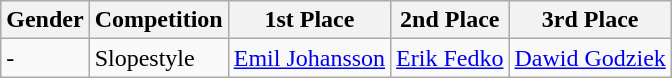<table class="wikitable">
<tr>
<th>Gender</th>
<th>Competition</th>
<th>1st Place</th>
<th>2nd Place</th>
<th>3rd Place</th>
</tr>
<tr>
<td>-</td>
<td>Slopestyle</td>
<td><a href='#'>Emil Johansson</a></td>
<td><a href='#'>Erik Fedko</a></td>
<td><a href='#'>Dawid Godziek</a></td>
</tr>
</table>
